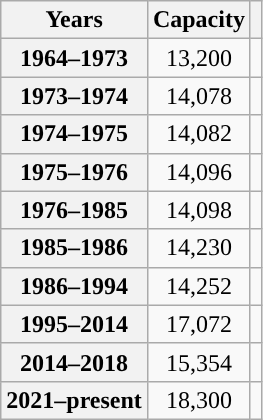<table class="wikitable">
<tr>
<th scope="col">Years</th>
<th scope="col">Capacity</th>
<th scope="col"></th>
</tr>
<tr>
<th scope="row">1964–1973</th>
<td style="text-align:center;">13,200</td>
<td></td>
</tr>
<tr>
<th scope="row">1973–1974</th>
<td style="text-align:center;">14,078</td>
<td></td>
</tr>
<tr>
<th scope="row">1974–1975</th>
<td style="text-align:center;">14,082</td>
<td></td>
</tr>
<tr>
<th scope="row">1975–1976</th>
<td style="text-align:center;">14,096</td>
<td></td>
</tr>
<tr>
<th scope="row">1976–1985</th>
<td style="text-align:center;">14,098</td>
<td></td>
</tr>
<tr>
<th scope="row">1985–1986</th>
<td style="text-align:center;">14,230</td>
<td></td>
</tr>
<tr>
<th scope="row">1986–1994</th>
<td style="text-align:center;">14,252</td>
<td></td>
</tr>
<tr>
<th scope="row">1995–2014</th>
<td style="text-align:center;">17,072</td>
<td></td>
</tr>
<tr>
<th scope="row">2014–2018</th>
<td style="text-align:center;">15,354</td>
<td></td>
</tr>
<tr>
<th scope="row">2021–present</th>
<td style="text-align:center;">18,300</td>
<td></td>
</tr>
</table>
